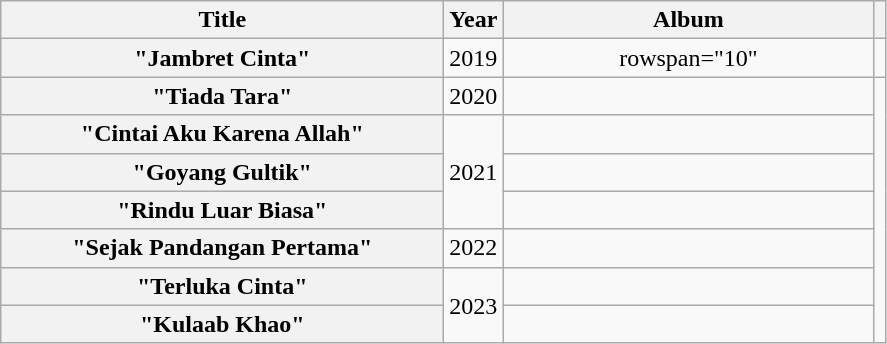<table class="wikitable plainrowheaders" style="text-align:center">
<tr>
<th scope="col" style="width:18em;">Title</th>
<th scope="col">Year</th>
<th scope="col" style="width:15em;">Album</th>
<th></th>
</tr>
<tr>
<th scope="row">"Jambret Cinta"</th>
<td>2019</td>
<td>rowspan="10" </td>
<td></td>
</tr>
<tr>
<th scope="row">"Tiada Tara"<br></th>
<td>2020</td>
<td></td>
</tr>
<tr>
<th scope="row">"Cintai Aku Karena Allah"</th>
<td rowspan="3">2021</td>
<td></td>
</tr>
<tr>
<th scope="row">"Goyang Gultik"</th>
<td></td>
</tr>
<tr>
<th scope="row">"Rindu Luar Biasa"<br></th>
<td></td>
</tr>
<tr>
<th scope="row">"Sejak Pandangan Pertama"</th>
<td>2022</td>
<td></td>
</tr>
<tr>
<th scope="row">"Terluka Cinta"</th>
<td rowspan="2">2023</td>
<td></td>
</tr>
<tr>
<th scope="row">"Kulaab Khao"<br></th>
<td></td>
</tr>
</table>
